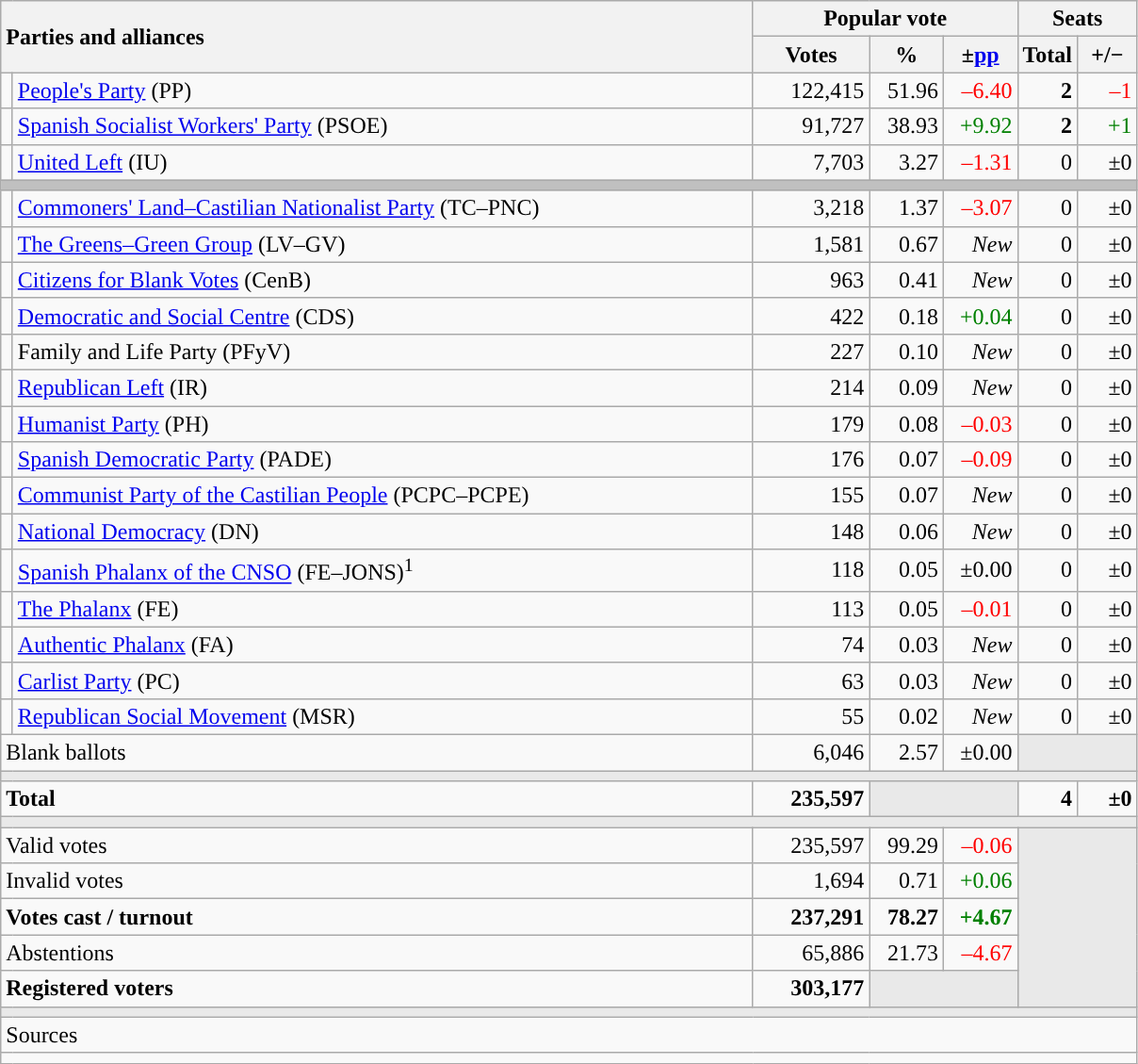<table class="wikitable" style="text-align:right;">
<tr>
<th style="text-align:left;" rowspan="2" colspan="2" width="525">Parties and alliances</th>
<th colspan="3">Popular vote</th>
<th colspan="2">Seats</th>
</tr>
<tr>
<th width="75">Votes</th>
<th width="45">%</th>
<th width="45">±<a href='#'>pp</a></th>
<th width="35">Total</th>
<th width="35">+/−</th>
</tr>
<tr>
<td width="1" style="color:inherit;background:"></td>
<td align="left"><a href='#'>People's Party</a> (PP)</td>
<td>122,415</td>
<td>51.96</td>
<td style="color:red;">–6.40</td>
<td><strong>2</strong></td>
<td style="color:red;">–1</td>
</tr>
<tr>
<td style="color:inherit;background:"></td>
<td align="left"><a href='#'>Spanish Socialist Workers' Party</a> (PSOE)</td>
<td>91,727</td>
<td>38.93</td>
<td style="color:green;">+9.92</td>
<td><strong>2</strong></td>
<td style="color:green;">+1</td>
</tr>
<tr>
<td style="color:inherit;background:"></td>
<td align="left"><a href='#'>United Left</a> (IU)</td>
<td>7,703</td>
<td>3.27</td>
<td style="color:red;">–1.31</td>
<td>0</td>
<td>±0</td>
</tr>
<tr>
<td colspan="7" bgcolor="#C0C0C0"></td>
</tr>
<tr>
<td style="color:inherit;background:"></td>
<td align="left"><a href='#'>Commoners' Land–Castilian Nationalist Party</a> (TC–PNC)</td>
<td>3,218</td>
<td>1.37</td>
<td style="color:red;">–3.07</td>
<td>0</td>
<td>±0</td>
</tr>
<tr>
<td style="color:inherit;background:"></td>
<td align="left"><a href='#'>The Greens–Green Group</a> (LV–GV)</td>
<td>1,581</td>
<td>0.67</td>
<td><em>New</em></td>
<td>0</td>
<td>±0</td>
</tr>
<tr>
<td style="color:inherit;background:"></td>
<td align="left"><a href='#'>Citizens for Blank Votes</a> (CenB)</td>
<td>963</td>
<td>0.41</td>
<td><em>New</em></td>
<td>0</td>
<td>±0</td>
</tr>
<tr>
<td style="color:inherit;background:"></td>
<td align="left"><a href='#'>Democratic and Social Centre</a> (CDS)</td>
<td>422</td>
<td>0.18</td>
<td style="color:green;">+0.04</td>
<td>0</td>
<td>±0</td>
</tr>
<tr>
<td style="color:inherit;background:"></td>
<td align="left">Family and Life Party (PFyV)</td>
<td>227</td>
<td>0.10</td>
<td><em>New</em></td>
<td>0</td>
<td>±0</td>
</tr>
<tr>
<td style="color:inherit;background:"></td>
<td align="left"><a href='#'>Republican Left</a> (IR)</td>
<td>214</td>
<td>0.09</td>
<td><em>New</em></td>
<td>0</td>
<td>±0</td>
</tr>
<tr>
<td style="color:inherit;background:"></td>
<td align="left"><a href='#'>Humanist Party</a> (PH)</td>
<td>179</td>
<td>0.08</td>
<td style="color:red;">–0.03</td>
<td>0</td>
<td>±0</td>
</tr>
<tr>
<td style="color:inherit;background:"></td>
<td align="left"><a href='#'>Spanish Democratic Party</a> (PADE)</td>
<td>176</td>
<td>0.07</td>
<td style="color:red;">–0.09</td>
<td>0</td>
<td>±0</td>
</tr>
<tr>
<td style="color:inherit;background:"></td>
<td align="left"><a href='#'>Communist Party of the Castilian People</a> (PCPC–PCPE)</td>
<td>155</td>
<td>0.07</td>
<td><em>New</em></td>
<td>0</td>
<td>±0</td>
</tr>
<tr>
<td style="color:inherit;background:"></td>
<td align="left"><a href='#'>National Democracy</a> (DN)</td>
<td>148</td>
<td>0.06</td>
<td><em>New</em></td>
<td>0</td>
<td>±0</td>
</tr>
<tr>
<td style="color:inherit;background:"></td>
<td align="left"><a href='#'>Spanish Phalanx of the CNSO</a> (FE–JONS)<sup>1</sup></td>
<td>118</td>
<td>0.05</td>
<td>±0.00</td>
<td>0</td>
<td>±0</td>
</tr>
<tr>
<td style="color:inherit;background:"></td>
<td align="left"><a href='#'>The Phalanx</a> (FE)</td>
<td>113</td>
<td>0.05</td>
<td style="color:red;">–0.01</td>
<td>0</td>
<td>±0</td>
</tr>
<tr>
<td style="color:inherit;background:"></td>
<td align="left"><a href='#'>Authentic Phalanx</a> (FA)</td>
<td>74</td>
<td>0.03</td>
<td><em>New</em></td>
<td>0</td>
<td>±0</td>
</tr>
<tr>
<td style="color:inherit;background:"></td>
<td align="left"><a href='#'>Carlist Party</a> (PC)</td>
<td>63</td>
<td>0.03</td>
<td><em>New</em></td>
<td>0</td>
<td>±0</td>
</tr>
<tr>
<td style="color:inherit;background:"></td>
<td align="left"><a href='#'>Republican Social Movement</a> (MSR)</td>
<td>55</td>
<td>0.02</td>
<td><em>New</em></td>
<td>0</td>
<td>±0</td>
</tr>
<tr>
<td align="left" colspan="2">Blank ballots</td>
<td>6,046</td>
<td>2.57</td>
<td>±0.00</td>
<td bgcolor="#E9E9E9" colspan="2"></td>
</tr>
<tr>
<td colspan="7" bgcolor="#E9E9E9"></td>
</tr>
<tr style="font-weight:bold;">
<td align="left" colspan="2">Total</td>
<td>235,597</td>
<td bgcolor="#E9E9E9" colspan="2"></td>
<td>4</td>
<td>±0</td>
</tr>
<tr>
<td colspan="7" bgcolor="#E9E9E9"></td>
</tr>
<tr>
<td align="left" colspan="2">Valid votes</td>
<td>235,597</td>
<td>99.29</td>
<td style="color:red;">–0.06</td>
<td bgcolor="#E9E9E9" colspan="2" rowspan="5"></td>
</tr>
<tr>
<td align="left" colspan="2">Invalid votes</td>
<td>1,694</td>
<td>0.71</td>
<td style="color:green;">+0.06</td>
</tr>
<tr style="font-weight:bold;">
<td align="left" colspan="2">Votes cast / turnout</td>
<td>237,291</td>
<td>78.27</td>
<td style="color:green;">+4.67</td>
</tr>
<tr>
<td align="left" colspan="2">Abstentions</td>
<td>65,886</td>
<td>21.73</td>
<td style="color:red;">–4.67</td>
</tr>
<tr style="font-weight:bold;">
<td align="left" colspan="2">Registered voters</td>
<td>303,177</td>
<td bgcolor="#E9E9E9" colspan="2"></td>
</tr>
<tr>
<td colspan="7" bgcolor="#E9E9E9"></td>
</tr>
<tr>
<td align="left" colspan="7">Sources</td>
</tr>
<tr>
<td colspan="7" style="text-align:left; max-width:790px;"></td>
</tr>
</table>
